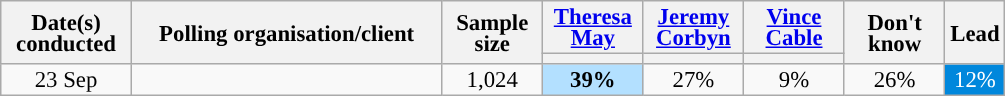<table class="wikitable collapsible sortable" style="text-align:center;font-size:95%;line-height:14px">
<tr>
<th style="width:80px;" rowspan="2">Date(s)<br>conducted</th>
<th style="width:200px;" rowspan="2">Polling organisation/client</th>
<th style="width:60px;" rowspan="2">Sample size</th>
<th style="width:60px;" class="unsortable"><a href='#'>Theresa May</a></th>
<th style="width:60px;" class="unsortable"><a href='#'>Jeremy Corbyn</a></th>
<th style="width:60px;" class="unsortable"><a href='#'>Vince Cable</a></th>
<th style="width:60px;" rowspan="2" class="unsortable">Don't know</th>
<th class="unsortable" style="width:20px;" rowspan="2">Lead</th>
</tr>
<tr>
<th class="unsortable" style="color:inherit;background:"></th>
<th class="unsortable" style="color:inherit;background:"></th>
<th class="unsortable" style="color:inherit;background:"></th>
</tr>
<tr>
<td>23 Sep</td>
<td></td>
<td>1,024</td>
<td style="background:#B3E0FF"><strong>39%</strong></td>
<td>27%</td>
<td>9%</td>
<td>26%</td>
<td style="background:#0087DC; color:white;">12%</td>
</tr>
</table>
